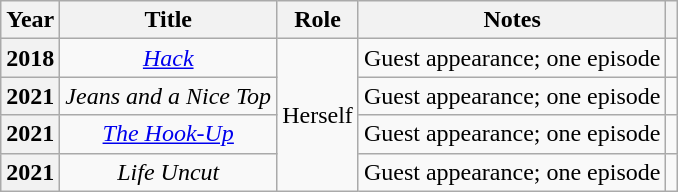<table class="wikitable plainrowheaders" style="text-align:center">
<tr>
<th scope="col">Year</th>
<th scope="col">Title</th>
<th scope="col">Role</th>
<th scope="col">Notes</th>
<th scope="col"></th>
</tr>
<tr>
<th scope="row">2018</th>
<td><em><a href='#'>Hack</a></em></td>
<td rowspan="4">Herself</td>
<td>Guest appearance; one episode</td>
<td></td>
</tr>
<tr>
<th scope="row">2021</th>
<td><em>Jeans and a Nice Top</em></td>
<td>Guest appearance; one episode</td>
<td></td>
</tr>
<tr>
<th scope="row">2021</th>
<td><em><a href='#'>The Hook-Up</a></em></td>
<td>Guest appearance; one episode</td>
<td></td>
</tr>
<tr>
<th scope="row">2021</th>
<td><em>Life Uncut</em></td>
<td>Guest appearance; one episode</td>
<td></td>
</tr>
</table>
